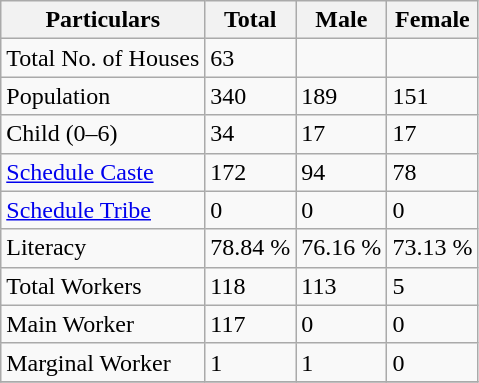<table class="wikitable sortable">
<tr>
<th>Particulars</th>
<th>Total</th>
<th>Male</th>
<th>Female</th>
</tr>
<tr>
<td>Total No. of Houses</td>
<td>63</td>
<td></td>
<td></td>
</tr>
<tr>
<td>Population</td>
<td>340</td>
<td>189</td>
<td>151</td>
</tr>
<tr>
<td>Child (0–6)</td>
<td>34</td>
<td>17</td>
<td>17</td>
</tr>
<tr>
<td><a href='#'>Schedule Caste</a></td>
<td>172</td>
<td>94</td>
<td>78</td>
</tr>
<tr>
<td><a href='#'>Schedule Tribe</a></td>
<td>0</td>
<td>0</td>
<td>0</td>
</tr>
<tr>
<td>Literacy</td>
<td>78.84  %</td>
<td>76.16  %</td>
<td>73.13  %</td>
</tr>
<tr>
<td>Total Workers</td>
<td>118</td>
<td>113</td>
<td>5</td>
</tr>
<tr>
<td>Main Worker</td>
<td>117</td>
<td>0</td>
<td>0</td>
</tr>
<tr>
<td>Marginal Worker</td>
<td>1</td>
<td>1</td>
<td>0</td>
</tr>
<tr>
</tr>
</table>
